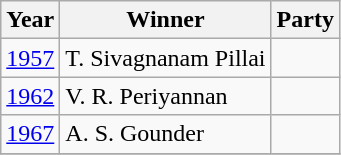<table class="wikitable sortable">
<tr>
<th>Year</th>
<th>Winner</th>
<th colspan="2">Party</th>
</tr>
<tr>
<td><a href='#'>1957</a></td>
<td>T. Sivagnanam Pillai</td>
<td></td>
</tr>
<tr>
<td><a href='#'>1962</a></td>
<td>V. R. Periyannan</td>
<td></td>
</tr>
<tr>
<td><a href='#'>1967</a></td>
<td>A. S. Gounder</td>
<td></td>
</tr>
<tr>
</tr>
</table>
